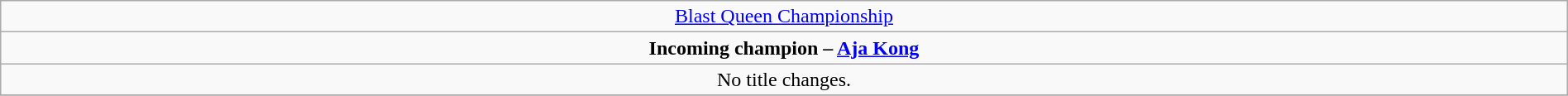<table class="wikitable" style="text-align:center; width:100%;">
<tr>
<td colspan="4" style="text-align: center;"><a href='#'>Blast Queen Championship</a></td>
</tr>
<tr>
<td colspan="4" style="text-align: center;"><strong>Incoming champion – <a href='#'>Aja Kong</a></strong></td>
</tr>
<tr>
<td>No title changes.</td>
</tr>
<tr>
</tr>
</table>
